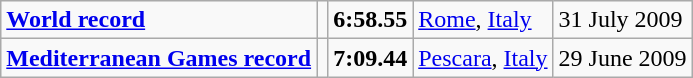<table class="wikitable">
<tr>
<td><strong><a href='#'>World record</a></strong></td>
<td></td>
<td><strong>6:58.55</strong></td>
<td><a href='#'>Rome</a>, <a href='#'>Italy</a></td>
<td>31 July 2009</td>
</tr>
<tr>
<td><strong><a href='#'>Mediterranean Games record</a></strong></td>
<td></td>
<td><strong>7:09.44</strong></td>
<td><a href='#'>Pescara</a>, <a href='#'>Italy</a></td>
<td>29 June 2009</td>
</tr>
</table>
